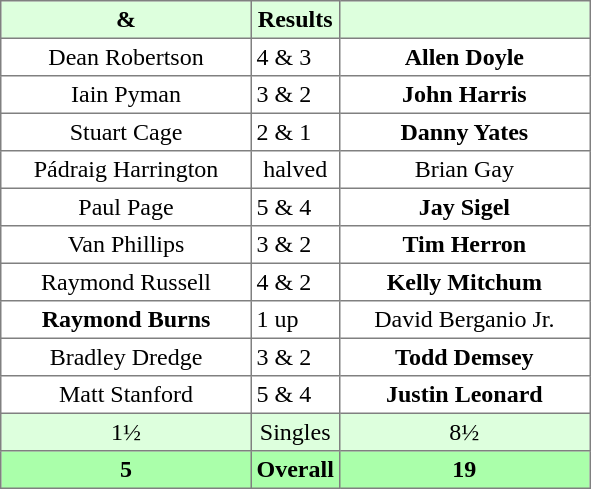<table border="1" cellpadding="3" style="border-collapse: collapse; text-align:center;">
<tr style="background:#ddffdd;">
<th width=160> & </th>
<th>Results</th>
<th width=160></th>
</tr>
<tr>
<td>Dean Robertson</td>
<td align=left> 4 & 3</td>
<td><strong>Allen Doyle</strong></td>
</tr>
<tr>
<td>Iain Pyman</td>
<td align=left> 3 & 2</td>
<td><strong>John Harris</strong></td>
</tr>
<tr>
<td>Stuart Cage</td>
<td align=left> 2 & 1</td>
<td><strong>Danny Yates</strong></td>
</tr>
<tr>
<td>Pádraig Harrington</td>
<td>halved</td>
<td>Brian Gay</td>
</tr>
<tr>
<td>Paul Page</td>
<td align=left> 5 & 4</td>
<td><strong>Jay Sigel</strong></td>
</tr>
<tr>
<td>Van Phillips</td>
<td align=left> 3 & 2</td>
<td><strong>Tim Herron</strong></td>
</tr>
<tr>
<td>Raymond Russell</td>
<td align=left> 4 & 2</td>
<td><strong>Kelly Mitchum</strong></td>
</tr>
<tr>
<td><strong>Raymond Burns</strong></td>
<td align=left> 1 up</td>
<td>David Berganio Jr.</td>
</tr>
<tr>
<td>Bradley Dredge</td>
<td align=left> 3 & 2</td>
<td><strong>Todd Demsey</strong></td>
</tr>
<tr>
<td>Matt Stanford</td>
<td align=left> 5 & 4</td>
<td><strong>Justin Leonard</strong></td>
</tr>
<tr style="background:#ddffdd;">
<td>1½</td>
<td>Singles</td>
<td>8½</td>
</tr>
<tr style="background:#aaffaa;">
<th>5</th>
<th>Overall</th>
<th>19</th>
</tr>
</table>
